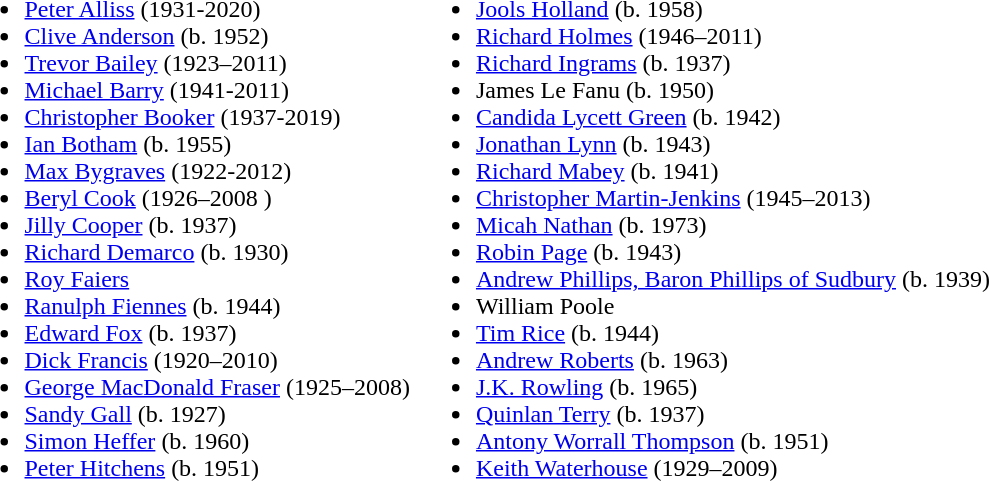<table>
<tr>
<td valign="top"><br><ul><li><a href='#'>Peter Alliss</a> (1931-2020)</li><li><a href='#'>Clive Anderson</a> (b. 1952)</li><li><a href='#'>Trevor Bailey</a> (1923–2011)</li><li><a href='#'>Michael Barry</a> (1941-2011)</li><li><a href='#'>Christopher Booker</a> (1937-2019)</li><li><a href='#'>Ian Botham</a> (b. 1955)</li><li><a href='#'>Max Bygraves</a> (1922-2012)</li><li><a href='#'>Beryl Cook</a> (1926–2008 )</li><li><a href='#'>Jilly Cooper</a> (b. 1937)</li><li><a href='#'>Richard Demarco</a> (b. 1930)</li><li><a href='#'>Roy Faiers</a></li><li><a href='#'>Ranulph Fiennes</a> (b. 1944)</li><li><a href='#'>Edward Fox</a> (b. 1937)</li><li><a href='#'>Dick Francis</a> (1920–2010)</li><li><a href='#'>George MacDonald Fraser</a> (1925–2008)</li><li><a href='#'>Sandy Gall</a> (b. 1927)</li><li><a href='#'>Simon Heffer</a> (b. 1960)</li><li><a href='#'>Peter Hitchens</a> (b. 1951)</li></ul></td>
<td valign="top"><br><ul><li><a href='#'>Jools Holland</a> (b. 1958)</li><li><a href='#'>Richard Holmes</a> (1946–2011)</li><li><a href='#'>Richard Ingrams</a> (b. 1937)</li><li>James Le Fanu (b. 1950)</li><li><a href='#'>Candida Lycett Green</a> (b. 1942)</li><li><a href='#'>Jonathan Lynn</a> (b. 1943)</li><li><a href='#'>Richard Mabey</a> (b. 1941)</li><li><a href='#'>Christopher Martin-Jenkins</a> (1945–2013)</li><li><a href='#'>Micah Nathan</a> (b. 1973)</li><li><a href='#'>Robin Page</a> (b. 1943)</li><li><a href='#'>Andrew Phillips, Baron Phillips of Sudbury</a> (b. 1939)</li><li>William Poole</li><li><a href='#'>Tim Rice</a> (b. 1944)</li><li><a href='#'>Andrew Roberts</a> (b. 1963)</li><li><a href='#'>J.K. Rowling</a> (b. 1965)</li><li><a href='#'>Quinlan Terry</a> (b. 1937)</li><li><a href='#'>Antony Worrall Thompson</a> (b. 1951)</li><li><a href='#'>Keith Waterhouse</a> (1929–2009)</li></ul></td>
</tr>
</table>
